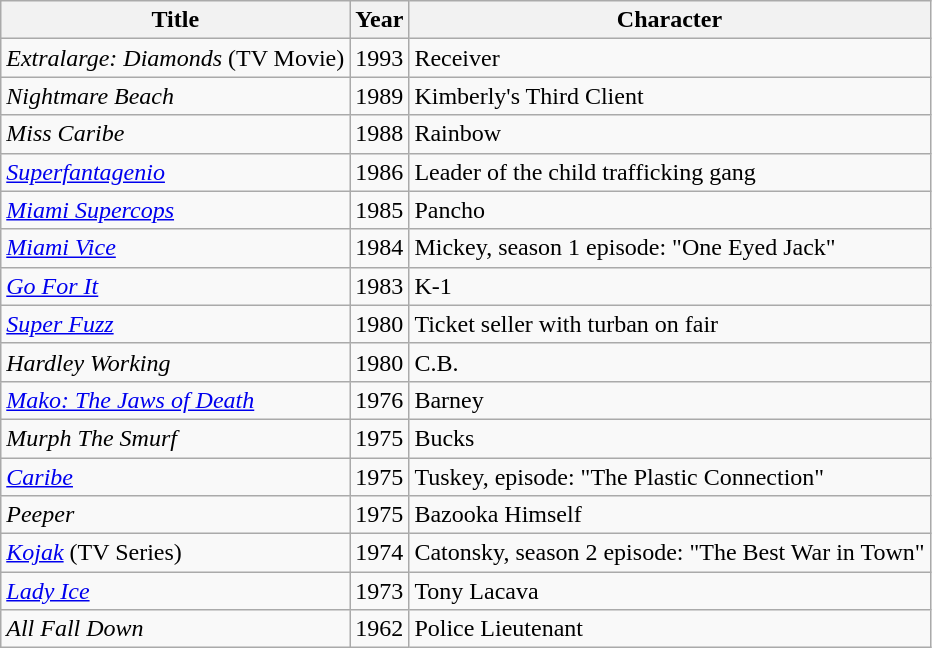<table class="wikitable sortable">
<tr>
<th>Title</th>
<th>Year</th>
<th>Character</th>
</tr>
<tr>
<td><em>Extralarge: Diamonds</em> (TV Movie)</td>
<td>1993</td>
<td>Receiver</td>
</tr>
<tr>
<td><em>Nightmare Beach</em></td>
<td>1989</td>
<td>Kimberly's Third Client</td>
</tr>
<tr>
<td><em>Miss Caribe</em></td>
<td>1988</td>
<td>Rainbow</td>
</tr>
<tr>
<td><em><a href='#'>Superfantagenio</a></em></td>
<td>1986</td>
<td>Leader of the child trafficking gang</td>
</tr>
<tr>
<td><em><a href='#'>Miami Supercops</a></em></td>
<td>1985</td>
<td>Pancho</td>
</tr>
<tr>
<td><em><a href='#'>Miami Vice</a></em></td>
<td>1984</td>
<td>Mickey, season 1 episode: "One Eyed Jack"</td>
</tr>
<tr>
<td><em><a href='#'>Go For It</a></em></td>
<td>1983</td>
<td>K-1</td>
</tr>
<tr>
<td><em><a href='#'>Super Fuzz</a></em></td>
<td>1980</td>
<td>Ticket seller with turban on fair</td>
</tr>
<tr>
<td><em>Hardley Working</em></td>
<td>1980</td>
<td>C.B.</td>
</tr>
<tr>
<td><em><a href='#'>Mako: The Jaws of Death</a></em></td>
<td>1976</td>
<td>Barney</td>
</tr>
<tr>
<td><em>Murph The Smurf</em></td>
<td>1975</td>
<td>Bucks</td>
</tr>
<tr>
<td><em><a href='#'>Caribe</a></em></td>
<td>1975</td>
<td>Tuskey, episode: "The Plastic Connection"</td>
</tr>
<tr>
<td><em>Peeper</em></td>
<td>1975</td>
<td>Bazooka Himself</td>
</tr>
<tr>
<td><em><a href='#'>Kojak</a></em> (TV Series)</td>
<td>1974</td>
<td>Catonsky, season 2 episode: "The Best War in Town"</td>
</tr>
<tr>
<td><em><a href='#'>Lady Ice</a></em></td>
<td>1973</td>
<td>Tony Lacava</td>
</tr>
<tr>
<td><em>All Fall Down</em></td>
<td>1962</td>
<td>Police Lieutenant</td>
</tr>
</table>
